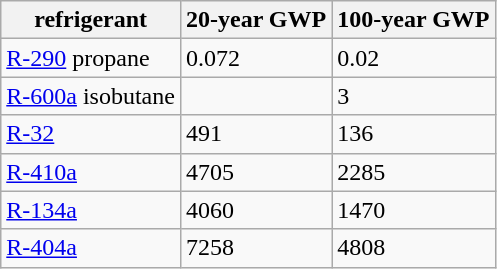<table class="wikitable sortable">
<tr>
<th>refrigerant</th>
<th>20-year GWP</th>
<th>100-year GWP</th>
</tr>
<tr>
<td><a href='#'>R-290</a> propane</td>
<td>0.072</td>
<td>0.02</td>
</tr>
<tr>
<td><a href='#'>R-600a</a> isobutane</td>
<td></td>
<td>3</td>
</tr>
<tr>
<td><a href='#'>R-32</a></td>
<td>491</td>
<td>136</td>
</tr>
<tr>
<td><a href='#'>R-410a</a></td>
<td>4705</td>
<td>2285</td>
</tr>
<tr>
<td><a href='#'>R-134a</a></td>
<td>4060</td>
<td>1470</td>
</tr>
<tr>
<td><a href='#'>R-404a</a></td>
<td>7258</td>
<td>4808</td>
</tr>
</table>
